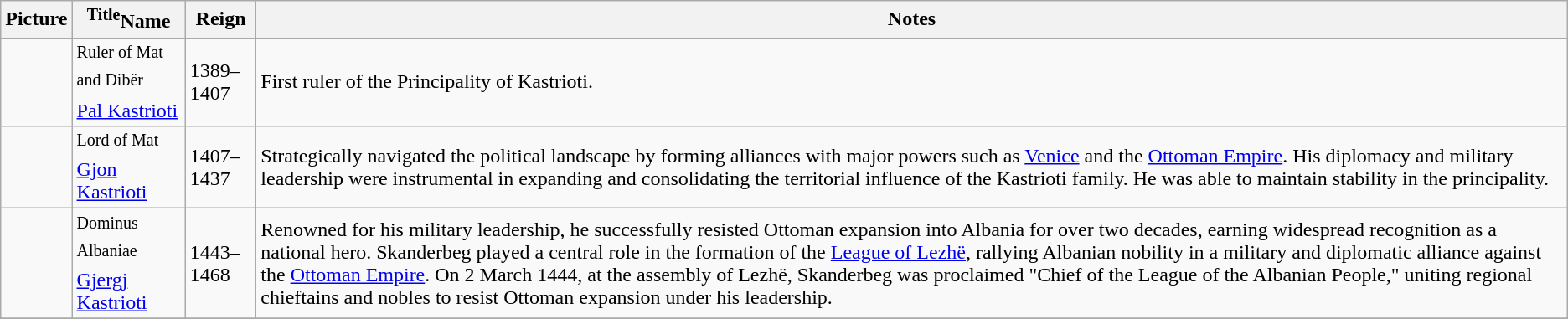<table class="wikitable">
<tr ->
<th>Picture</th>
<th><sup>Title</sup>Name</th>
<th>Reign</th>
<th>Notes</th>
</tr>
<tr ->
<td></td>
<td><sup>Ruler of Mat and Dibër</sup><br><a href='#'>Pal Kastrioti</a></td>
<td>1389–1407</td>
<td>First ruler of the Principality of Kastrioti.</td>
</tr>
<tr ->
<td></td>
<td><sup> Lord of Mat</sup><br><a href='#'>Gjon Kastrioti</a></td>
<td>1407–1437</td>
<td>Strategically navigated the political landscape by forming alliances with major powers such as <a href='#'>Venice</a> and the <a href='#'>Ottoman Empire</a>.  His diplomacy and military leadership were instrumental in expanding and consolidating the territorial influence of the Kastrioti family.  He was able to maintain stability in the principality.</td>
</tr>
<tr ->
<td></td>
<td><sup>Dominus Albaniae</sup><br><a href='#'>Gjergj Kastrioti</a></td>
<td>1443–1468</td>
<td>Renowned for his military leadership, he successfully resisted Ottoman expansion into Albania for over two decades, earning widespread recognition as a national hero. Skanderbeg played a central role in the formation of the <a href='#'>League of Lezhë</a>, rallying Albanian nobility in a military and diplomatic alliance against the <a href='#'>Ottoman Empire</a>. On 2 March 1444, at the assembly of Lezhë, Skanderbeg was proclaimed "Chief of the League of the Albanian People," uniting regional chieftains and nobles to resist Ottoman expansion under his leadership.</td>
</tr>
<tr ->
</tr>
</table>
